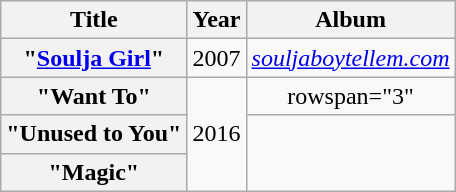<table class="wikitable plainrowheaders" style="text-align:center;">
<tr>
<th scope="col">Title</th>
<th scope="col">Year</th>
<th scope="col">Album</th>
</tr>
<tr>
<th scope="row">"<a href='#'>Soulja Girl</a>"<br></th>
<td rowspan="1">2007</td>
<td rowspan="1"><em><a href='#'>souljaboytellem.com</a></em></td>
</tr>
<tr>
<th scope="row">"Want To"<br></th>
<td rowspan="3">2016</td>
<td>rowspan="3" </td>
</tr>
<tr>
<th scope="row">"Unused to You"<br></th>
</tr>
<tr>
<th scope="row">"Magic"<br></th>
</tr>
</table>
